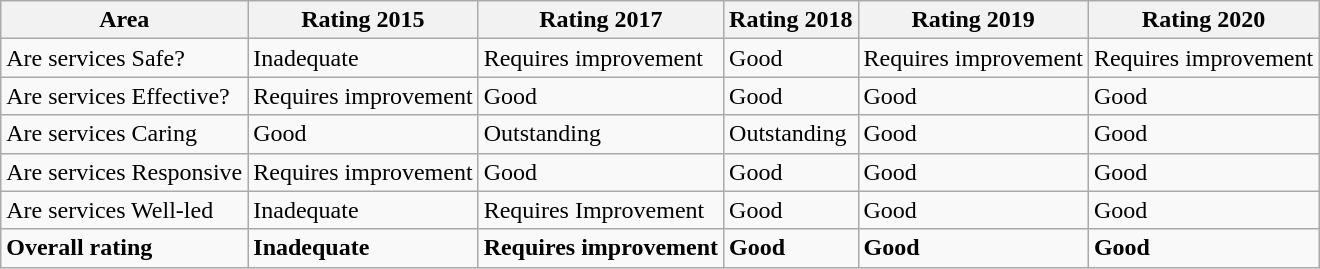<table class="wikitable">
<tr>
<th>Area</th>
<th>Rating 2015</th>
<th>Rating 2017</th>
<th>Rating 2018</th>
<th>Rating 2019</th>
<th>Rating 2020</th>
</tr>
<tr>
<td>Are services Safe?</td>
<td>Inadequate</td>
<td>Requires improvement</td>
<td>Good</td>
<td>Requires improvement</td>
<td>Requires improvement</td>
</tr>
<tr>
<td>Are services Effective?</td>
<td>Requires improvement</td>
<td>Good</td>
<td>Good</td>
<td>Good</td>
<td>Good</td>
</tr>
<tr>
<td>Are services Caring</td>
<td>Good</td>
<td>Outstanding</td>
<td>Outstanding</td>
<td>Good</td>
<td>Good</td>
</tr>
<tr>
<td>Are services Responsive</td>
<td>Requires improvement</td>
<td>Good</td>
<td>Good</td>
<td>Good</td>
<td>Good</td>
</tr>
<tr>
<td>Are services Well-led</td>
<td>Inadequate</td>
<td>Requires Improvement</td>
<td>Good</td>
<td>Good</td>
<td>Good</td>
</tr>
<tr>
<td><strong>Overall rating</strong></td>
<td><strong>Inadequate</strong></td>
<td><strong>Requires improvement</strong></td>
<td><strong>Good</strong></td>
<td><strong>Good</strong></td>
<td><strong>Good</strong></td>
</tr>
</table>
